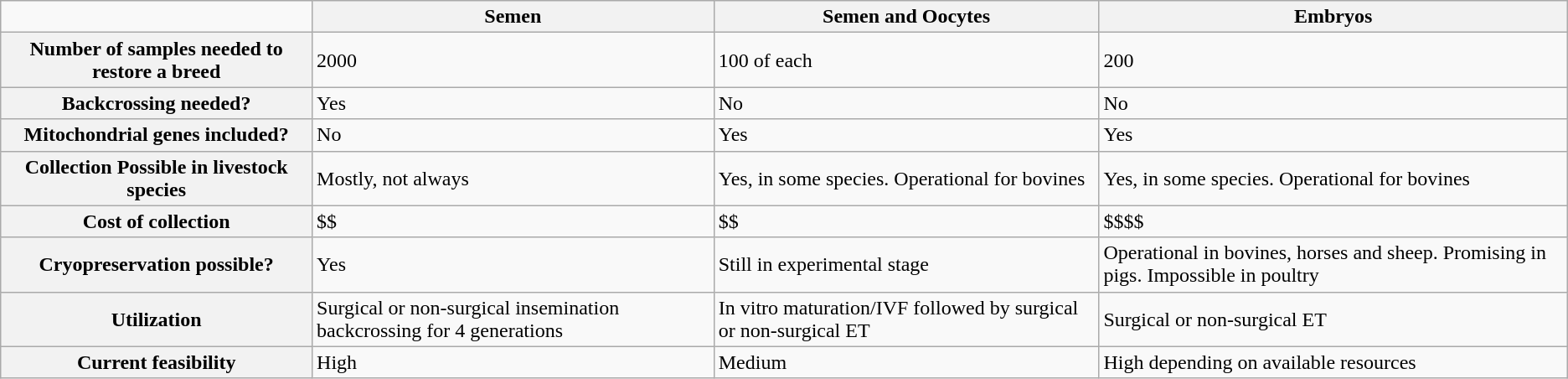<table class="wikitable">
<tr>
<td></td>
<th>Semen</th>
<th>Semen and Oocytes</th>
<th>Embryos</th>
</tr>
<tr>
<th>Number of samples needed to restore a breed</th>
<td>2000</td>
<td>100 of each</td>
<td>200</td>
</tr>
<tr>
<th>Backcrossing needed?</th>
<td>Yes</td>
<td>No</td>
<td>No</td>
</tr>
<tr>
<th>Mitochondrial genes included?</th>
<td>No</td>
<td>Yes</td>
<td>Yes</td>
</tr>
<tr>
<th>Collection Possible in livestock species</th>
<td>Mostly, not always</td>
<td>Yes, in some species. Operational for bovines</td>
<td>Yes, in some species. Operational for bovines</td>
</tr>
<tr>
<th>Cost of collection</th>
<td>$$</td>
<td>$$</td>
<td>$$$$</td>
</tr>
<tr>
<th>Cryopreservation possible?</th>
<td>Yes</td>
<td>Still in experimental stage</td>
<td>Operational in bovines, horses and sheep. Promising in pigs. Impossible in poultry</td>
</tr>
<tr>
<th>Utilization</th>
<td>Surgical or non-surgical insemination backcrossing for 4 generations</td>
<td>In vitro maturation/IVF followed by surgical or non-surgical ET</td>
<td>Surgical or non-surgical ET</td>
</tr>
<tr>
<th>Current feasibility</th>
<td>High</td>
<td>Medium</td>
<td>High depending on available resources</td>
</tr>
</table>
